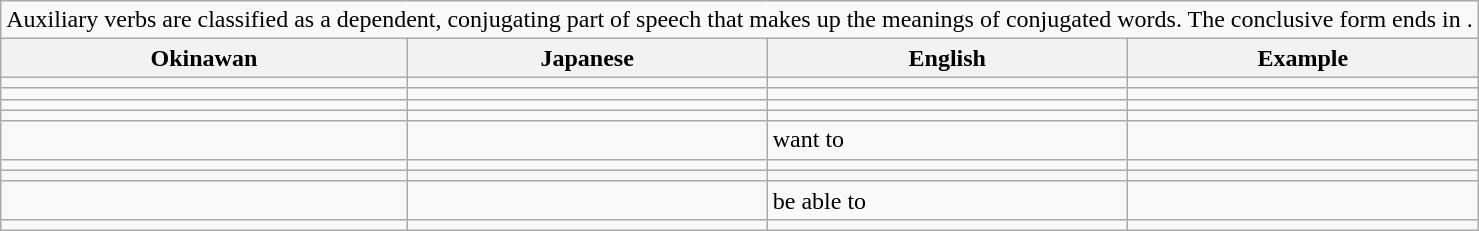<table class="wikitable">
<tr>
<td colspan=4>Auxiliary verbs are classified as a dependent, conjugating part of speech that makes up the meanings of conjugated words. The conclusive form ends in .</td>
</tr>
<tr>
<th>Okinawan</th>
<th>Japanese</th>
<th>English</th>
<th>Example</th>
</tr>
<tr>
<td></td>
<td></td>
<td></td>
<td></td>
</tr>
<tr>
<td></td>
<td></td>
<td></td>
<td></td>
</tr>
<tr>
<td></td>
<td></td>
<td></td>
<td></td>
</tr>
<tr>
<td></td>
<td></td>
<td></td>
<td></td>
</tr>
<tr>
<td></td>
<td></td>
<td>want to</td>
<td></td>
</tr>
<tr>
<td></td>
<td></td>
<td></td>
<td></td>
</tr>
<tr>
<td></td>
<td></td>
<td></td>
<td></td>
</tr>
<tr>
<td></td>
<td></td>
<td>be able to</td>
<td></td>
</tr>
<tr>
<td></td>
<td></td>
<td></td>
<td></td>
</tr>
</table>
